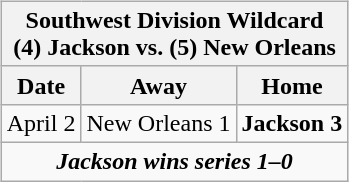<table cellspacing="10">
<tr>
<td valign="top"><br><table class="wikitable">
<tr>
<th bgcolor="#DDDDDD" colspan="4">Southwest Division Wildcard<br>(4) Jackson vs. (5) New Orleans</th>
</tr>
<tr>
<th>Date</th>
<th>Away</th>
<th>Home</th>
</tr>
<tr>
<td>April 2</td>
<td align="right">New Orleans 1</td>
<td><strong>Jackson 3</strong></td>
</tr>
<tr align="center">
<td colspan="4"><strong><em>Jackson wins series 1–0</em></strong></td>
</tr>
</table>
</td>
</tr>
</table>
